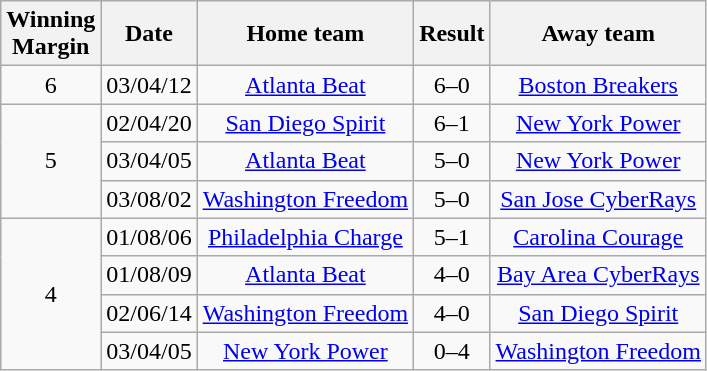<table class="wikitable" style="text-align: center;">
<tr>
<th>Winning<br>Margin</th>
<th>Date</th>
<th>Home team</th>
<th>Result</th>
<th>Away team</th>
</tr>
<tr>
<td>6</td>
<td>03/04/12</td>
<td><a href='#'>Atlanta Beat</a></td>
<td>6–0</td>
<td><a href='#'>Boston Breakers</a></td>
</tr>
<tr>
<td rowspan=3>5</td>
<td>02/04/20</td>
<td><a href='#'>San Diego Spirit</a></td>
<td>6–1</td>
<td><a href='#'>New York Power</a></td>
</tr>
<tr>
<td>03/04/05</td>
<td><a href='#'>Atlanta Beat</a></td>
<td>5–0</td>
<td><a href='#'>New York Power</a></td>
</tr>
<tr>
<td>03/08/02</td>
<td><a href='#'>Washington Freedom</a></td>
<td>5–0</td>
<td><a href='#'>San Jose CyberRays</a></td>
</tr>
<tr>
<td rowspan=4>4</td>
<td>01/08/06</td>
<td><a href='#'>Philadelphia Charge</a></td>
<td>5–1</td>
<td><a href='#'>Carolina Courage</a></td>
</tr>
<tr>
<td>01/08/09</td>
<td><a href='#'>Atlanta Beat</a></td>
<td>4–0</td>
<td><a href='#'>Bay Area CyberRays</a></td>
</tr>
<tr>
<td>02/06/14</td>
<td><a href='#'>Washington Freedom</a></td>
<td>4–0</td>
<td><a href='#'>San Diego Spirit</a></td>
</tr>
<tr>
<td>03/04/05</td>
<td><a href='#'>New York Power</a></td>
<td>0–4</td>
<td><a href='#'>Washington Freedom</a></td>
</tr>
</table>
